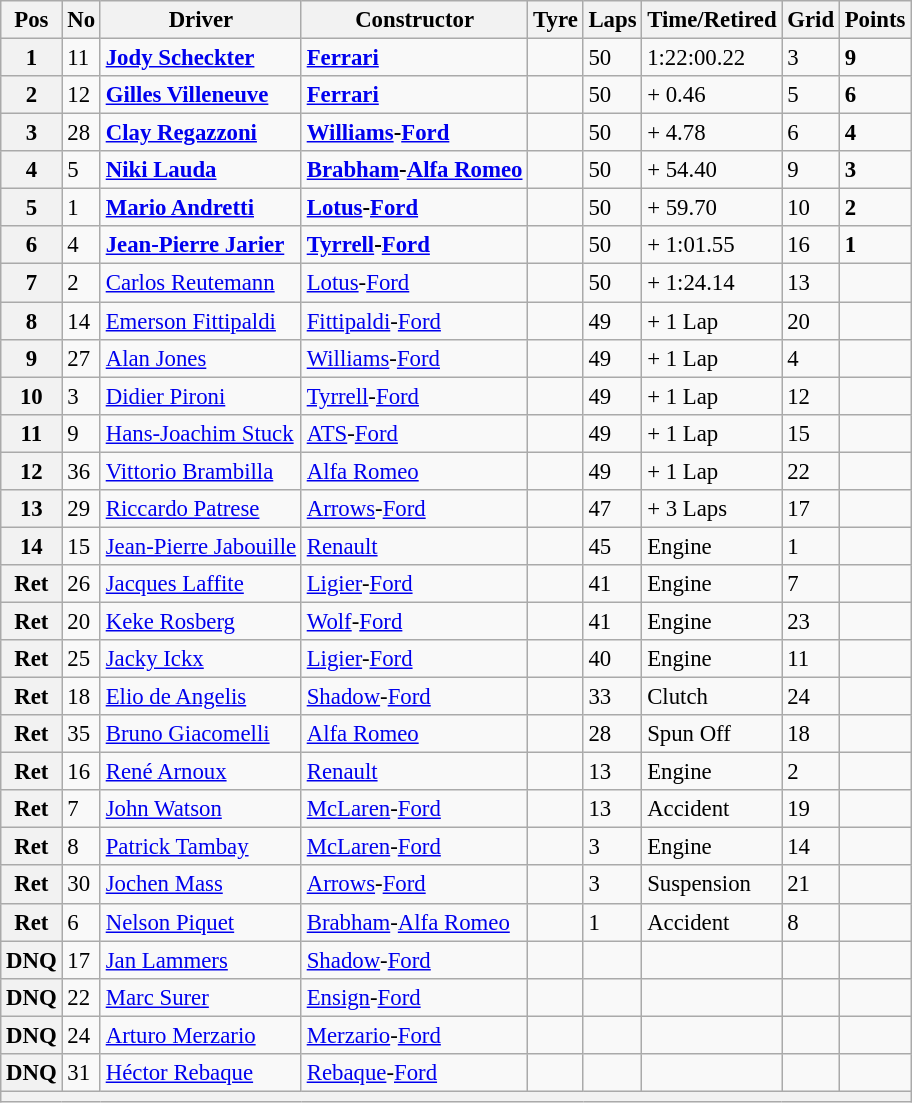<table class="wikitable" style="font-size: 95%;">
<tr>
<th>Pos</th>
<th>No</th>
<th>Driver</th>
<th>Constructor</th>
<th>Tyre</th>
<th>Laps</th>
<th>Time/Retired</th>
<th>Grid</th>
<th>Points</th>
</tr>
<tr>
<th>1</th>
<td>11</td>
<td> <strong><a href='#'>Jody Scheckter</a></strong></td>
<td><strong><a href='#'>Ferrari</a></strong></td>
<td></td>
<td>50</td>
<td>1:22:00.22</td>
<td>3</td>
<td><strong>9</strong></td>
</tr>
<tr>
<th>2</th>
<td>12</td>
<td> <strong><a href='#'>Gilles Villeneuve</a></strong></td>
<td><strong><a href='#'>Ferrari</a></strong></td>
<td></td>
<td>50</td>
<td>+ 0.46</td>
<td>5</td>
<td><strong>6</strong></td>
</tr>
<tr>
<th>3</th>
<td>28</td>
<td> <strong><a href='#'>Clay Regazzoni</a></strong></td>
<td><strong><a href='#'>Williams</a>-<a href='#'>Ford</a></strong></td>
<td></td>
<td>50</td>
<td>+ 4.78</td>
<td>6</td>
<td><strong>4</strong></td>
</tr>
<tr>
<th>4</th>
<td>5</td>
<td> <strong><a href='#'>Niki Lauda</a></strong></td>
<td><strong><a href='#'>Brabham</a>-<a href='#'>Alfa Romeo</a></strong></td>
<td></td>
<td>50</td>
<td>+ 54.40</td>
<td>9</td>
<td><strong>3</strong></td>
</tr>
<tr>
<th>5</th>
<td>1</td>
<td> <strong><a href='#'>Mario Andretti</a></strong></td>
<td><strong><a href='#'>Lotus</a>-<a href='#'>Ford</a></strong></td>
<td></td>
<td>50</td>
<td>+ 59.70</td>
<td>10</td>
<td><strong>2</strong></td>
</tr>
<tr>
<th>6</th>
<td>4</td>
<td> <strong><a href='#'>Jean-Pierre Jarier</a></strong></td>
<td><strong><a href='#'>Tyrrell</a>-<a href='#'>Ford</a></strong></td>
<td></td>
<td>50</td>
<td>+ 1:01.55</td>
<td>16</td>
<td><strong>1</strong></td>
</tr>
<tr>
<th>7</th>
<td>2</td>
<td> <a href='#'>Carlos Reutemann</a></td>
<td><a href='#'>Lotus</a>-<a href='#'>Ford</a></td>
<td></td>
<td>50</td>
<td>+ 1:24.14</td>
<td>13</td>
<td></td>
</tr>
<tr>
<th>8</th>
<td>14</td>
<td> <a href='#'>Emerson Fittipaldi</a></td>
<td><a href='#'>Fittipaldi</a>-<a href='#'>Ford</a></td>
<td></td>
<td>49</td>
<td>+ 1 Lap</td>
<td>20</td>
<td></td>
</tr>
<tr>
<th>9</th>
<td>27</td>
<td> <a href='#'>Alan Jones</a></td>
<td><a href='#'>Williams</a>-<a href='#'>Ford</a></td>
<td></td>
<td>49</td>
<td>+ 1 Lap</td>
<td>4</td>
<td></td>
</tr>
<tr>
<th>10</th>
<td>3</td>
<td> <a href='#'>Didier Pironi</a></td>
<td><a href='#'>Tyrrell</a>-<a href='#'>Ford</a></td>
<td></td>
<td>49</td>
<td>+ 1 Lap</td>
<td>12</td>
<td></td>
</tr>
<tr>
<th>11</th>
<td>9</td>
<td> <a href='#'>Hans-Joachim Stuck</a></td>
<td><a href='#'>ATS</a>-<a href='#'>Ford</a></td>
<td></td>
<td>49</td>
<td>+ 1 Lap</td>
<td>15</td>
<td></td>
</tr>
<tr>
<th>12</th>
<td>36</td>
<td> <a href='#'>Vittorio Brambilla</a></td>
<td><a href='#'>Alfa Romeo</a></td>
<td></td>
<td>49</td>
<td>+ 1 Lap</td>
<td>22</td>
<td></td>
</tr>
<tr>
<th>13</th>
<td>29</td>
<td> <a href='#'>Riccardo Patrese</a></td>
<td><a href='#'>Arrows</a>-<a href='#'>Ford</a></td>
<td></td>
<td>47</td>
<td>+ 3 Laps</td>
<td>17</td>
<td></td>
</tr>
<tr>
<th>14</th>
<td>15</td>
<td> <a href='#'>Jean-Pierre Jabouille</a></td>
<td><a href='#'>Renault</a></td>
<td></td>
<td>45</td>
<td>Engine</td>
<td>1</td>
<td></td>
</tr>
<tr>
<th>Ret</th>
<td>26</td>
<td> <a href='#'>Jacques Laffite</a></td>
<td><a href='#'>Ligier</a>-<a href='#'>Ford</a></td>
<td></td>
<td>41</td>
<td>Engine</td>
<td>7</td>
<td></td>
</tr>
<tr>
<th>Ret</th>
<td>20</td>
<td> <a href='#'>Keke Rosberg</a></td>
<td><a href='#'>Wolf</a>-<a href='#'>Ford</a></td>
<td></td>
<td>41</td>
<td>Engine</td>
<td>23</td>
<td></td>
</tr>
<tr>
<th>Ret</th>
<td>25</td>
<td> <a href='#'>Jacky Ickx</a></td>
<td><a href='#'>Ligier</a>-<a href='#'>Ford</a></td>
<td></td>
<td>40</td>
<td>Engine</td>
<td>11</td>
<td></td>
</tr>
<tr>
<th>Ret</th>
<td>18</td>
<td> <a href='#'>Elio de Angelis</a></td>
<td><a href='#'>Shadow</a>-<a href='#'>Ford</a></td>
<td></td>
<td>33</td>
<td>Clutch</td>
<td>24</td>
<td></td>
</tr>
<tr>
<th>Ret</th>
<td>35</td>
<td> <a href='#'>Bruno Giacomelli</a></td>
<td><a href='#'>Alfa Romeo</a></td>
<td></td>
<td>28</td>
<td>Spun Off</td>
<td>18</td>
<td></td>
</tr>
<tr>
<th>Ret</th>
<td>16</td>
<td> <a href='#'>René Arnoux</a></td>
<td><a href='#'>Renault</a></td>
<td></td>
<td>13</td>
<td>Engine</td>
<td>2</td>
<td></td>
</tr>
<tr>
<th>Ret</th>
<td>7</td>
<td> <a href='#'>John Watson</a></td>
<td><a href='#'>McLaren</a>-<a href='#'>Ford</a></td>
<td></td>
<td>13</td>
<td>Accident</td>
<td>19</td>
<td></td>
</tr>
<tr>
<th>Ret</th>
<td>8</td>
<td> <a href='#'>Patrick Tambay</a></td>
<td><a href='#'>McLaren</a>-<a href='#'>Ford</a></td>
<td></td>
<td>3</td>
<td>Engine</td>
<td>14</td>
<td></td>
</tr>
<tr>
<th>Ret</th>
<td>30</td>
<td> <a href='#'>Jochen Mass</a></td>
<td><a href='#'>Arrows</a>-<a href='#'>Ford</a></td>
<td></td>
<td>3</td>
<td>Suspension</td>
<td>21</td>
<td></td>
</tr>
<tr>
<th>Ret</th>
<td>6</td>
<td> <a href='#'>Nelson Piquet</a></td>
<td><a href='#'>Brabham</a>-<a href='#'>Alfa Romeo</a></td>
<td></td>
<td>1</td>
<td>Accident</td>
<td>8</td>
<td></td>
</tr>
<tr>
<th>DNQ</th>
<td>17</td>
<td> <a href='#'>Jan Lammers</a></td>
<td><a href='#'>Shadow</a>-<a href='#'>Ford</a></td>
<td></td>
<td></td>
<td></td>
<td></td>
<td></td>
</tr>
<tr>
<th>DNQ</th>
<td>22</td>
<td> <a href='#'>Marc Surer</a></td>
<td><a href='#'>Ensign</a>-<a href='#'>Ford</a></td>
<td></td>
<td></td>
<td></td>
<td></td>
<td></td>
</tr>
<tr>
<th>DNQ</th>
<td>24</td>
<td> <a href='#'>Arturo Merzario</a></td>
<td><a href='#'>Merzario</a>-<a href='#'>Ford</a></td>
<td></td>
<td></td>
<td></td>
<td></td>
<td></td>
</tr>
<tr>
<th>DNQ</th>
<td>31</td>
<td> <a href='#'>Héctor Rebaque</a></td>
<td><a href='#'>Rebaque</a>-<a href='#'>Ford</a></td>
<td></td>
<td></td>
<td></td>
<td></td>
<td></td>
</tr>
<tr>
<th colspan="9"></th>
</tr>
</table>
